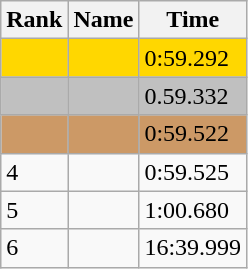<table class="wikitable">
<tr>
<th>Rank</th>
<th>Name</th>
<th>Time</th>
</tr>
<tr style="background:gold;">
<td></td>
<td></td>
<td>0:59.292</td>
</tr>
<tr style="background:silver;">
<td></td>
<td></td>
<td>0.59.332</td>
</tr>
<tr style="background:#cc9966;">
<td></td>
<td></td>
<td>0:59.522</td>
</tr>
<tr>
<td>4</td>
<td></td>
<td>0:59.525</td>
</tr>
<tr>
<td>5</td>
<td></td>
<td>1:00.680</td>
</tr>
<tr>
<td>6</td>
<td></td>
<td>16:39.999</td>
</tr>
</table>
